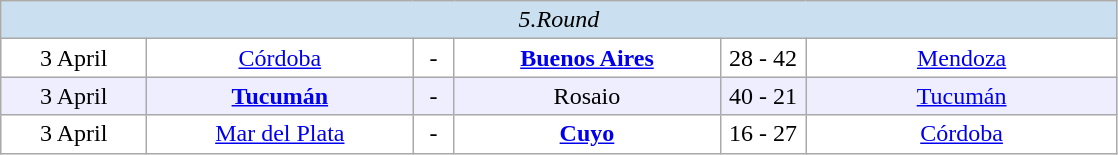<table class="wikitable" style="text-align:center">
<tr bgcolor="#CADFF0">
<td style="font-size:100%"; align="center" colspan="6"><em>5.Round</em></td>
</tr>
<tr bgcolor=#FFFFFF>
<td width=90>3 April</td>
<td width=170><a href='#'>Córdoba</a></td>
<td width=20>-</td>
<td width=170><strong><a href='#'>Buenos Aires</a></strong></td>
<td width=50>28 - 42</td>
<td width=200><a href='#'>Mendoza</a></td>
</tr>
<tr bgcolor=#EEEEFF>
<td width=90>3 April</td>
<td width=170><strong><a href='#'>Tucumán</a></strong></td>
<td width=20>-</td>
<td width=170>Rosaio</td>
<td width=50>40 - 21</td>
<td width=200><a href='#'>Tucumán</a></td>
</tr>
<tr bgcolor=#FFFFFF>
<td width=90>3 April</td>
<td width=170><a href='#'>Mar del Plata</a></td>
<td width=20>-</td>
<td width=170><strong><a href='#'>Cuyo</a></strong></td>
<td width=50>16 - 27</td>
<td width=200><a href='#'>Córdoba</a></td>
</tr>
</table>
